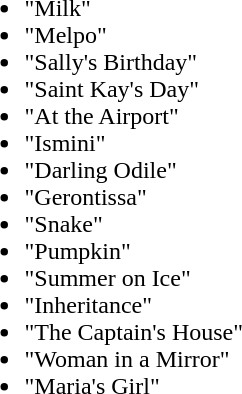<table border="0" cellpadding="5">
<tr ---->
<td valign="top"><br><ul><li>"Milk"</li><li>"Melpo"</li><li>"Sally's Birthday"</li><li>"Saint Kay's Day"</li><li>"At the Airport"</li><li>"Ismini"</li><li>"Darling Odile"</li><li>"Gerontissa"</li><li>"Snake"</li><li>"Pumpkin"</li><li>"Summer on Ice"</li><li>"Inheritance"</li><li>"The Captain's House"</li><li>"Woman in a Mirror"</li><li>"Maria's Girl"</li></ul></td>
</tr>
</table>
